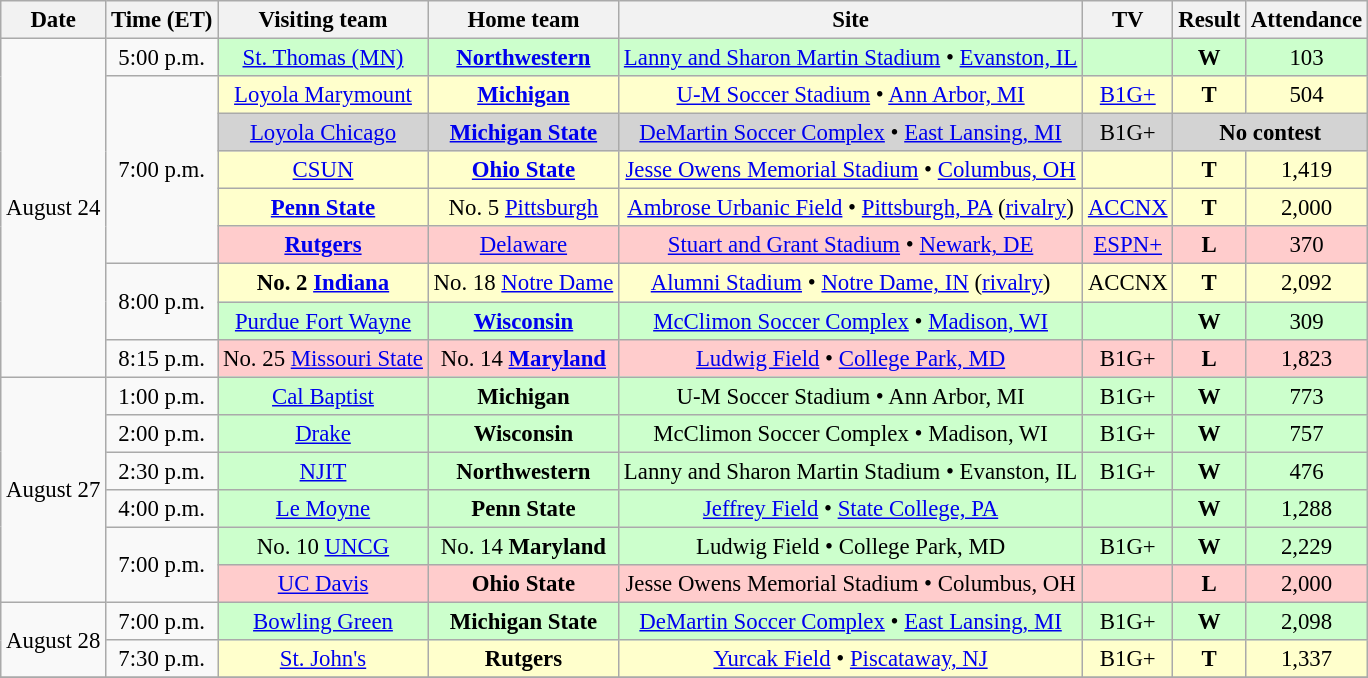<table class="wikitable" style="font-size:95%; text-align: center;">
<tr>
<th>Date</th>
<th>Time (ET)</th>
<th>Visiting team</th>
<th>Home team</th>
<th>Site</th>
<th>TV</th>
<th>Result</th>
<th>Attendance</th>
</tr>
<tr>
<td rowspan="9">August 24</td>
<td>5:00 p.m.</td>
<td bgcolor="CCFFCC"><a href='#'>St. Thomas (MN)</a></td>
<td bgcolor="CCFFCC"><strong><a href='#'>Northwestern</a></strong></td>
<td bgcolor="CCFFCC"><a href='#'>Lanny and Sharon Martin Stadium</a> • <a href='#'>Evanston, IL</a></td>
<td bgcolor="CCFFCC"></td>
<td bgcolor="CCFFCC"><strong>W</strong> </td>
<td bgcolor="CCFFCC">103</td>
</tr>
<tr>
<td rowspan="5">7:00 p.m.</td>
<td bgcolor="FFFFCC"><a href='#'>Loyola Marymount</a></td>
<td bgcolor="FFFFCC"><strong><a href='#'>Michigan</a></strong></td>
<td bgcolor="FFFFCC"><a href='#'>U-M Soccer Stadium</a> • <a href='#'>Ann Arbor, MI</a></td>
<td bgcolor="FFFFCC"><a href='#'>B1G+</a></td>
<td bgcolor="FFFFCC"><strong>T</strong> </td>
<td bgcolor="FFFFCC">504</td>
</tr>
<tr bgcolor="d3d3d3"|>
<td><a href='#'>Loyola Chicago</a></td>
<td><strong><a href='#'>Michigan State</a></strong></td>
<td><a href='#'>DeMartin Soccer Complex</a> • <a href='#'>East Lansing, MI</a></td>
<td>B1G+</td>
<td colspan="2"><strong>No contest</strong></td>
</tr>
<tr bgcolor="FFFFCC"|>
<td><a href='#'>CSUN</a></td>
<td><strong><a href='#'>Ohio State</a></strong></td>
<td><a href='#'>Jesse Owens Memorial Stadium</a> • <a href='#'>Columbus, OH</a></td>
<td></td>
<td><strong>T</strong> </td>
<td>1,419</td>
</tr>
<tr bgcolor="FFFFCC"|>
<td><strong><a href='#'>Penn State</a></strong></td>
<td>No. 5 <a href='#'>Pittsburgh</a></td>
<td><a href='#'>Ambrose Urbanic Field</a> • <a href='#'>Pittsburgh, PA</a> (<a href='#'>rivalry</a>)</td>
<td><a href='#'>ACCNX</a></td>
<td><strong>T</strong> </td>
<td>2,000</td>
</tr>
<tr bgcolor="FFCCCC">
<td><strong><a href='#'>Rutgers</a></strong></td>
<td><a href='#'>Delaware</a></td>
<td><a href='#'>Stuart and Grant Stadium</a> • <a href='#'>Newark, DE</a></td>
<td><a href='#'>ESPN+</a></td>
<td><strong>L</strong> </td>
<td>370</td>
</tr>
<tr>
<td rowspan="2">8:00 p.m.</td>
<td bgcolor="FFFFCC"><strong>No. 2 <a href='#'>Indiana</a></strong></td>
<td bgcolor="FFFFCC">No. 18 <a href='#'>Notre Dame</a></td>
<td bgcolor="FFFFCC"><a href='#'>Alumni Stadium</a> • <a href='#'>Notre Dame, IN</a> (<a href='#'>rivalry</a>)</td>
<td bgcolor="FFFFCC">ACCNX</td>
<td bgcolor="FFFFCC"><strong>T</strong> </td>
<td bgcolor="FFFFCC">2,092</td>
</tr>
<tr bgcolor="CCFFCC">
<td><a href='#'>Purdue Fort Wayne</a></td>
<td><strong><a href='#'>Wisconsin</a></strong></td>
<td><a href='#'>McClimon Soccer Complex</a> • <a href='#'>Madison, WI</a></td>
<td></td>
<td><strong>W</strong> </td>
<td>309</td>
</tr>
<tr>
<td>8:15 p.m.</td>
<td bgcolor="FFCCCC">No. 25 <a href='#'>Missouri State</a></td>
<td bgcolor="FFCCCC">No. 14 <strong><a href='#'>Maryland</a></strong></td>
<td bgcolor="FFCCCC"><a href='#'>Ludwig Field</a> • <a href='#'>College Park, MD</a></td>
<td bgcolor="FFCCCC">B1G+</td>
<td bgcolor="FFCCCC"><strong>L</strong> </td>
<td bgcolor="FFCCCC">1,823</td>
</tr>
<tr>
<td rowspan="6">August 27</td>
<td>1:00 p.m.</td>
<td bgcolor="CCFFCC"><a href='#'>Cal Baptist</a></td>
<td bgcolor="CCFFCC"><strong>Michigan</strong></td>
<td bgcolor="CCFFCC">U-M Soccer Stadium • Ann Arbor, MI</td>
<td bgcolor="CCFFCC">B1G+</td>
<td bgcolor="CCFFCC"><strong>W</strong> </td>
<td bgcolor="CCFFCC">773</td>
</tr>
<tr>
<td>2:00 p.m.</td>
<td bgcolor="CCFFCC"><a href='#'>Drake</a></td>
<td bgcolor="CCFFCC"><strong>Wisconsin</strong></td>
<td bgcolor="CCFFCC">McClimon Soccer Complex • Madison, WI</td>
<td bgcolor="CCFFCC">B1G+</td>
<td bgcolor="CCFFCC"><strong>W</strong> </td>
<td bgcolor="CCFFCC">757</td>
</tr>
<tr>
<td>2:30 p.m.</td>
<td bgcolor="CCFFCC"><a href='#'>NJIT</a></td>
<td bgcolor="CCFFCC"><strong>Northwestern</strong></td>
<td bgcolor="CCFFCC">Lanny and Sharon Martin Stadium • Evanston, IL</td>
<td bgcolor="CCFFCC">B1G+</td>
<td bgcolor="CCFFCC"><strong>W</strong> </td>
<td bgcolor="CCFFCC">476</td>
</tr>
<tr>
<td>4:00 p.m.</td>
<td bgcolor="CCFFCC"><a href='#'>Le Moyne</a></td>
<td bgcolor="CCFFCC"><strong>Penn State</strong></td>
<td bgcolor="CCFFCC"><a href='#'>Jeffrey Field</a> • <a href='#'>State College, PA</a></td>
<td bgcolor="CCFFCC"></td>
<td bgcolor="CCFFCC"><strong>W</strong> </td>
<td bgcolor="CCFFCC">1,288</td>
</tr>
<tr>
<td rowspan="2">7:00 p.m.</td>
<td bgcolor="CCFFCC">No. 10 <a href='#'>UNCG</a></td>
<td bgcolor="CCFFCC">No. 14 <strong>Maryland</strong></td>
<td bgcolor="CCFFCC">Ludwig Field • College Park, MD</td>
<td bgcolor="CCFFCC">B1G+</td>
<td bgcolor="CCFFCC"><strong>W</strong> </td>
<td bgcolor="CCFFCC">2,229</td>
</tr>
<tr bgcolor="FFCCCC">
<td><a href='#'>UC Davis</a></td>
<td><strong>Ohio State</strong></td>
<td>Jesse Owens Memorial Stadium • Columbus, OH</td>
<td></td>
<td><strong>L</strong> </td>
<td>2,000</td>
</tr>
<tr>
<td rowspan="2">August 28</td>
<td>7:00 p.m.</td>
<td bgcolor="CCFFCC"><a href='#'>Bowling Green</a></td>
<td bgcolor="CCFFCC"><strong>Michigan State</strong></td>
<td bgcolor="CCFFCC"><a href='#'>DeMartin Soccer Complex</a> • <a href='#'>East Lansing, MI</a></td>
<td bgcolor="CCFFCC">B1G+</td>
<td bgcolor="CCFFCC"><strong>W</strong> </td>
<td bgcolor="CCFFCC">2,098</td>
</tr>
<tr>
<td>7:30 p.m.</td>
<td bgcolor="FFFFCC"><a href='#'>St. John's</a></td>
<td bgcolor="FFFFCC"><strong>Rutgers</strong></td>
<td bgcolor="FFFFCC"><a href='#'>Yurcak Field</a> • <a href='#'>Piscataway, NJ</a></td>
<td bgcolor="FFFFCC">B1G+</td>
<td bgcolor="FFFFCC"><strong>T</strong> </td>
<td bgcolor="FFFFCC">1,337</td>
</tr>
<tr>
</tr>
</table>
